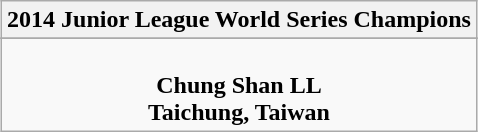<table class="wikitable" style="text-align: center; margin: 0 auto;">
<tr>
<th>2014 Junior League World Series Champions</th>
</tr>
<tr>
</tr>
<tr>
<td><br><strong>Chung Shan LL</strong><br><strong>Taichung, Taiwan</strong></td>
</tr>
</table>
